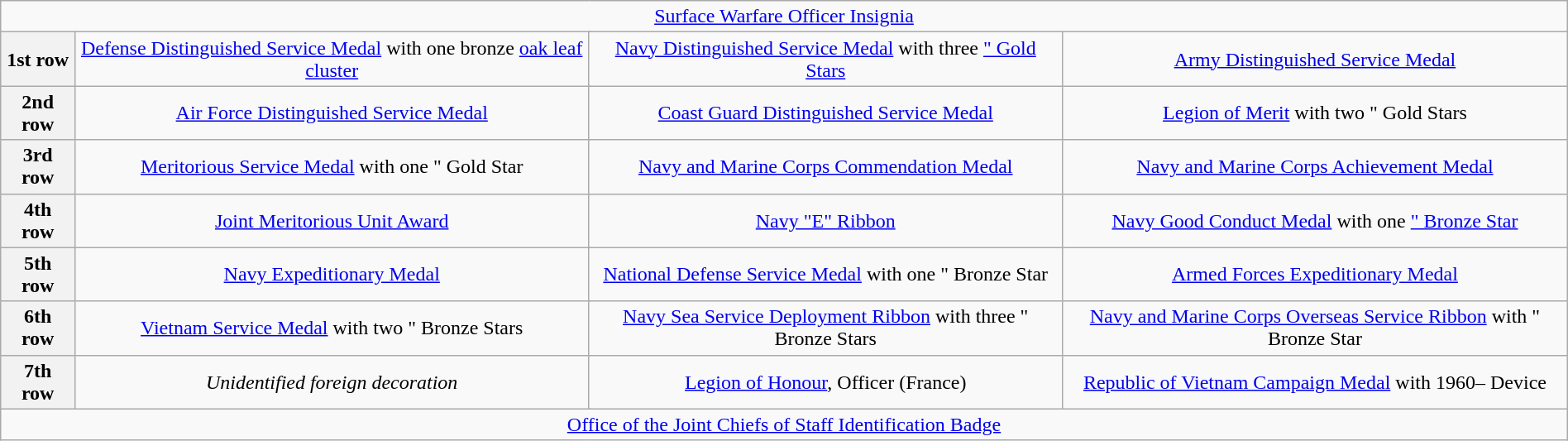<table class="wikitable" style="margin:1em auto; text-align:center;">
<tr>
<td colspan="12"><a href='#'>Surface Warfare Officer Insignia</a></td>
</tr>
<tr>
<th>1st row</th>
<td colspan="3"><a href='#'>Defense Distinguished Service Medal</a> with one bronze <a href='#'>oak leaf cluster</a></td>
<td colspan="3"><a href='#'>Navy Distinguished Service Medal</a> with three <a href='#'>" Gold Stars</a></td>
<td colspan="3"><a href='#'>Army Distinguished Service Medal</a></td>
</tr>
<tr>
<th>2nd row</th>
<td colspan="3"><a href='#'>Air Force Distinguished Service Medal</a></td>
<td colspan="3"><a href='#'>Coast Guard Distinguished Service Medal</a></td>
<td colspan="3"><a href='#'>Legion of Merit</a> with two " Gold Stars</td>
</tr>
<tr>
<th>3rd row</th>
<td colspan="3"><a href='#'>Meritorious Service Medal</a> with one " Gold Star</td>
<td colspan="3"><a href='#'>Navy and Marine Corps Commendation Medal</a></td>
<td colspan="3"><a href='#'>Navy and Marine Corps Achievement Medal</a></td>
</tr>
<tr>
<th>4th row</th>
<td colspan="3"><a href='#'>Joint Meritorious Unit Award</a></td>
<td colspan="3"><a href='#'>Navy "E" Ribbon</a></td>
<td colspan="3"><a href='#'>Navy Good Conduct Medal</a> with one <a href='#'>" Bronze Star</a></td>
</tr>
<tr>
<th>5th row</th>
<td colspan="3"><a href='#'>Navy Expeditionary Medal</a></td>
<td colspan="3"><a href='#'>National Defense Service Medal</a> with one " Bronze Star</td>
<td colspan="3"><a href='#'>Armed Forces Expeditionary Medal</a></td>
</tr>
<tr>
<th>6th row</th>
<td colspan="3"><a href='#'>Vietnam Service Medal</a> with two " Bronze Stars</td>
<td colspan="3"><a href='#'>Navy Sea Service Deployment Ribbon</a> with three " Bronze Stars</td>
<td colspan="3"><a href='#'>Navy and Marine Corps Overseas Service Ribbon</a> with " Bronze Star</td>
</tr>
<tr>
<th>7th row</th>
<td colspan="3"><em>Unidentified foreign decoration</em></td>
<td colspan="3"><a href='#'>Legion of Honour</a>, Officer (France)</td>
<td colspan="3"><a href='#'>Republic of Vietnam Campaign Medal</a> with 1960– Device</td>
</tr>
<tr>
<td colspan="12"><a href='#'>Office of the Joint Chiefs of Staff Identification Badge</a></td>
</tr>
</table>
